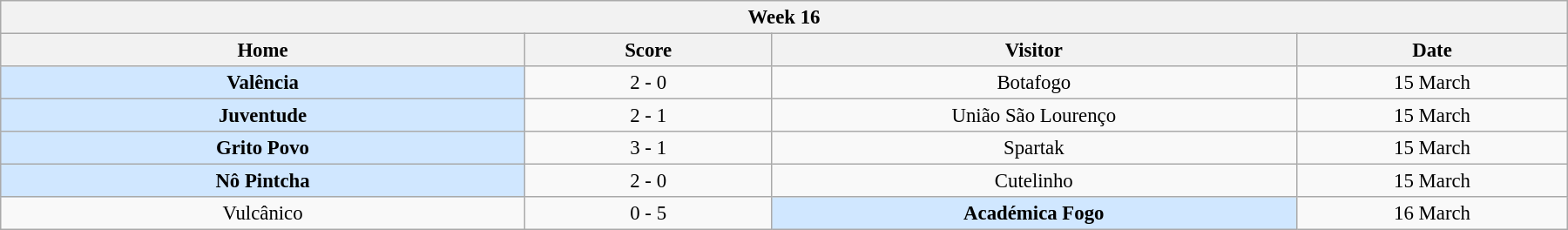<table class="wikitable" style="margin:1em auto; font-size:95%; text-align: center; width: 95%;">
<tr>
<th colspan="12"  style="with:100%; text-align:center;">Week 16</th>
</tr>
<tr>
<th style="width:200px;">Home</th>
<th width="90">Score</th>
<th style="width:200px;">Visitor</th>
<th style="width:100px;">Date</th>
</tr>
<tr align=center>
<td style="background:#d0e7ff;"><strong>Valência</strong></td>
<td>2 - 0</td>
<td>Botafogo</td>
<td>15 March</td>
</tr>
<tr align=center>
<td style="background:#d0e7ff;"><strong>Juventude</strong></td>
<td>2 - 1</td>
<td>União São Lourenço</td>
<td>15 March</td>
</tr>
<tr align=center>
<td style="background:#d0e7ff;"><strong>Grito Povo</strong></td>
<td>3 - 1</td>
<td>Spartak</td>
<td>15 March</td>
</tr>
<tr align=center>
<td style="background:#d0e7ff;"><strong>Nô Pintcha</strong></td>
<td>2 - 0</td>
<td>Cutelinho</td>
<td>15 March</td>
</tr>
<tr align=center>
<td>Vulcânico</td>
<td>0 - 5</td>
<td style="background:#d0e7ff;"><strong>Académica Fogo</strong></td>
<td>16 March</td>
</tr>
</table>
